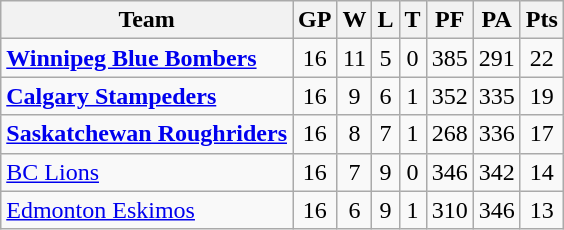<table class="wikitable" style="float:left; margin-right:1em">
<tr>
<th>Team</th>
<th>GP</th>
<th>W</th>
<th>L</th>
<th>T</th>
<th>PF</th>
<th>PA</th>
<th>Pts</th>
</tr>
<tr align="center">
<td align="left"><strong><a href='#'>Winnipeg Blue Bombers</a></strong></td>
<td>16</td>
<td>11</td>
<td>5</td>
<td>0</td>
<td>385</td>
<td>291</td>
<td>22</td>
</tr>
<tr align="center">
<td align="left"><strong><a href='#'>Calgary Stampeders</a></strong></td>
<td>16</td>
<td>9</td>
<td>6</td>
<td>1</td>
<td>352</td>
<td>335</td>
<td>19</td>
</tr>
<tr align="center">
<td align="left"><strong><a href='#'>Saskatchewan Roughriders</a></strong></td>
<td>16</td>
<td>8</td>
<td>7</td>
<td>1</td>
<td>268</td>
<td>336</td>
<td>17</td>
</tr>
<tr align="center">
<td align="left"><a href='#'>BC Lions</a></td>
<td>16</td>
<td>7</td>
<td>9</td>
<td>0</td>
<td>346</td>
<td>342</td>
<td>14</td>
</tr>
<tr align="center">
<td align="left"><a href='#'>Edmonton Eskimos</a></td>
<td>16</td>
<td>6</td>
<td>9</td>
<td>1</td>
<td>310</td>
<td>346</td>
<td>13</td>
</tr>
</table>
